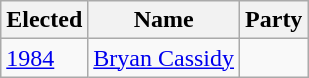<table class="wikitable">
<tr>
<th>Elected</th>
<th>Name</th>
<th colspan=2>Party</th>
</tr>
<tr>
<td><a href='#'>1984</a></td>
<td><a href='#'>Bryan Cassidy</a></td>
<td></td>
</tr>
</table>
